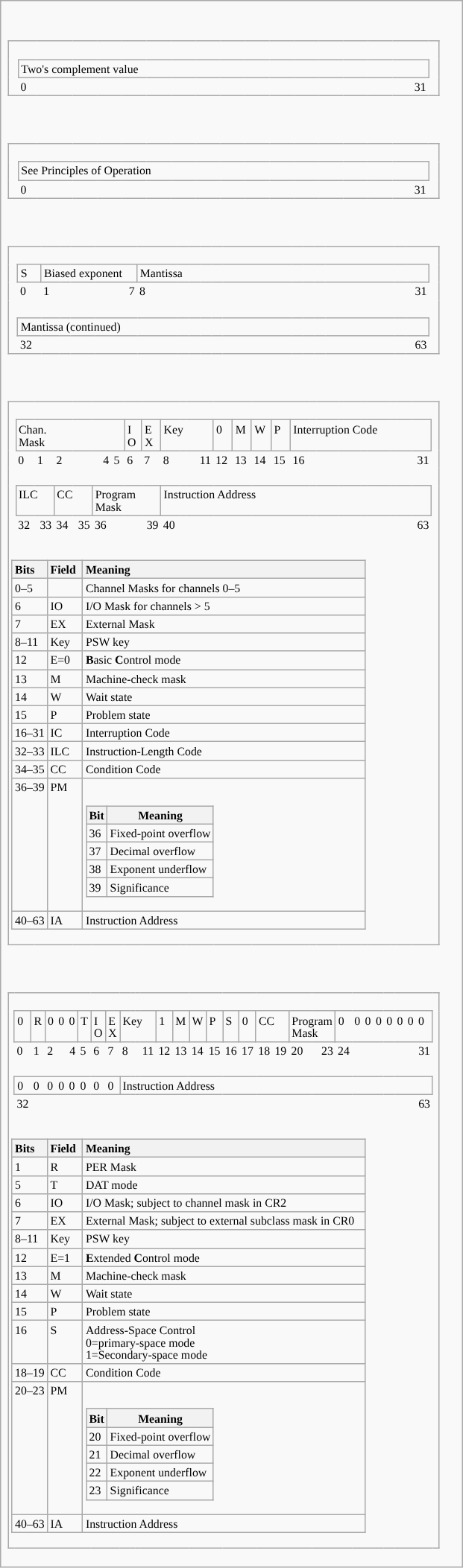<table class="infobox" style="font-size:88%">
<tr>
</tr>
<tr>
<td style="border-style: none;"><br><table class="wikitable" style="font-size:75%">
<tr>
<td colspan=34 style="border-style: none;"><br></td>
</tr>
<tr>
<td style="width:.5%; text-align:left;  border-style: none none none none;"></td>
<td colspan=32>Two's complement value</td>
<td style="width:.5%; text-align:left;  border-style: none none none none;"></td>
</tr>
<tr>
<td style="width:.5%; text-align:left;  border-style: none none none none;"></td>
<td style="width:1%;  text-align:left;  border-style: none none none none;">0</td>
<td style="width:1%;  text-align:left;  border-style: none none none none;"></td>
<td style="width:1%;  text-align:left;  border-style: none none none none;"></td>
<td style="width:1%;  text-align:left;  border-style: none none none none;"></td>
<td style="width:1%;  text-align:left;  border-style: none none none none;"></td>
<td style="width:1%;  text-align:left;  border-style: none none none none;"></td>
<td style="width:1%;  text-align:left;  border-style: none none none none;"></td>
<td style="width:1%;  text-align:left;  border-style: none none none none;"></td>
<td style="width:1%;  text-align:left;  border-style: none none none none;"></td>
<td style="width:1%;  text-align:left;  border-style: none none none none;"></td>
<td style="width:1%;  text-align:left;  border-style: none none none none;"></td>
<td style="width:1%;  text-align:left;  border-style: none none none none;"></td>
<td style="width:1%;  text-align:left;  border-style: none none none none;"></td>
<td style="width:1%;  text-align:left;  border-style: none none none none;"></td>
<td style="width:1%;  text-align:left;  border-style: none none none none;"></td>
<td style="width:1%;  text-align:left;  border-style: none none none none;"></td>
<td style="width:1%;  text-align:left;  border-style: none none none none;"></td>
<td style="width:1%;  text-align:left;  border-style: none none none none;"></td>
<td style="width:1%;  text-align:left;  border-style: none none none none;"></td>
<td style="width:1%;  text-align:left;  border-style: none none none none;"></td>
<td style="width:1%;  text-align:left;  border-style: none none none none;"></td>
<td style="width:1%;  text-align:left;  border-style: none none none none;"></td>
<td style="width:1%;  text-align:left;  border-style: none none none none;"></td>
<td style="width:1%;  text-align:left;  border-style: none none none none;"></td>
<td style="width:1%;  text-align:left;  border-style: none none none none;"></td>
<td style="width:1%;  text-align:left;  border-style: none none none none;"></td>
<td style="width:1%;  text-align:left;  border-style: none none none none;"></td>
<td style="width:1%;  text-align:left;  border-style: none none none none;"></td>
<td style="width:1%;  text-align:left;  border-style: none none none none;"></td>
<td style="width:1%;  text-align:left;  border-style: none none none none;"></td>
<td style="width:1%;  text-align:left;  border-style: none none none none;"></td>
<td style="width:1%;  text-align:right; border-style: none none none none;">31</td>
<td style="width:.5%; text-align:left;  border-style: none none none none;"></td>
</tr>
</table>
</td>
</tr>
<tr>
<td style="border-style: none;"><br><table class="wikitable" style="font-size:75%">
<tr>
<td colspan=34 style="border-style: none;"><br></td>
</tr>
<tr>
<td style="width:.5%; text-align:left;  border-style: none none none none;"></td>
<td colspan=32>See Principles of Operation</td>
<td style="width:.5%; text-align:left;  border-style: none none none none;"></td>
</tr>
<tr>
<td style="width:.5%; text-align:left;  border-style: none none none none;"></td>
<td style="width:1%;  text-align:left;  border-style: none none none none;">0</td>
<td style="width:1%;  text-align:left;  border-style: none none none none;"></td>
<td style="width:1%;  text-align:left;  border-style: none none none none;"></td>
<td style="width:1%;  text-align:left;  border-style: none none none none;"></td>
<td style="width:1%;  text-align:left;  border-style: none none none none;"></td>
<td style="width:1%;  text-align:left;  border-style: none none none none;"></td>
<td style="width:1%;  text-align:left;  border-style: none none none none;"></td>
<td style="width:1%;  text-align:left;  border-style: none none none none;"></td>
<td style="width:1%;  text-align:left;  border-style: none none none none;"></td>
<td style="width:1%;  text-align:left;  border-style: none none none none;"></td>
<td style="width:1%;  text-align:left;  border-style: none none none none;"></td>
<td style="width:1%;  text-align:left;  border-style: none none none none;"></td>
<td style="width:1%;  text-align:left;  border-style: none none none none;"></td>
<td style="width:1%;  text-align:left;  border-style: none none none none;"></td>
<td style="width:1%;  text-align:left;  border-style: none none none none;"></td>
<td style="width:1%;  text-align:left;  border-style: none none none none;"></td>
<td style="width:1%;  text-align:left;  border-style: none none none none;"></td>
<td style="width:1%;  text-align:left;  border-style: none none none none;"></td>
<td style="width:1%;  text-align:left;  border-style: none none none none;"></td>
<td style="width:1%;  text-align:left;  border-style: none none none none;"></td>
<td style="width:1%;  text-align:left;  border-style: none none none none;"></td>
<td style="width:1%;  text-align:left;  border-style: none none none none;"></td>
<td style="width:1%;  text-align:left;  border-style: none none none none;"></td>
<td style="width:1%;  text-align:left;  border-style: none none none none;"></td>
<td style="width:1%;  text-align:left;  border-style: none none none none;"></td>
<td style="width:1%;  text-align:left;  border-style: none none none none;"></td>
<td style="width:1%;  text-align:left;  border-style: none none none none;"></td>
<td style="width:1%;  text-align:left;  border-style: none none none none;"></td>
<td style="width:1%;  text-align:left;  border-style: none none none none;"></td>
<td style="width:1%;  text-align:left;  border-style: none none none none;"></td>
<td style="width:1%;  text-align:left;  border-style: none none none none;"></td>
<td style="width:1%;  text-align:right; border-style: none none none none;">31</td>
<td style="width:.5%; text-align:left;  border-style: none none none none;"></td>
</tr>
</table>
</td>
</tr>
<tr>
<td style="border-style: none;"><br><table class="wikitable" style="font-size:75%">
<tr>
<td colspan=34 style="border-style: none;"><br></td>
</tr>
<tr>
<td style="width:.5%; text-align:left;  border-style: none none none none;"></td>
<td>S</td>
<td colspan=7>Biased exponent</td>
<td colspan=24>Mantissa</td>
<td style="width:.5%; text-align:left;  border-style: none none none none;"></td>
</tr>
<tr>
<td style="width:.5%; text-align:left;  border-style: none none none none;"></td>
<td style="width:1%;  text-align:left;  border-style: none none none none;">0</td>
<td style="width:1%;  text-align:left;  border-style: none none none none;">1</td>
<td style="width:1%;  text-align:left;  border-style: none none none none;"></td>
<td style="width:1%;  text-align:left;  border-style: none none none none;"></td>
<td style="width:1%;  text-align:left;  border-style: none none none none;"></td>
<td style="width:1%;  text-align:left;  border-style: none none none none;"></td>
<td style="width:1%;  text-align:left;  border-style: none none none none;"></td>
<td style="width:1%;  text-align:right; border-style: none none none none;">7</td>
<td style="width:1%;  text-align:left;  border-style: none none none none;">8</td>
<td style="width:1%;  text-align:left;  border-style: none none none none;"></td>
<td style="width:1%;  text-align:left;  border-style: none none none none;"></td>
<td style="width:1%;  text-align:left;  border-style: none none none none;"></td>
<td style="width:1%;  text-align:left;  border-style: none none none none;"></td>
<td style="width:1%;  text-align:left;  border-style: none none none none;"></td>
<td style="width:1%;  text-align:left;  border-style: none none none none;"></td>
<td style="width:1%;  text-align:left;  border-style: none none none none;"></td>
<td style="width:1%;  text-align:left;  border-style: none none none none;"></td>
<td style="width:1%;  text-align:left;  border-style: none none none none;"></td>
<td style="width:1%;  text-align:left;  border-style: none none none none;"></td>
<td style="width:1%;  text-align:left;  border-style: none none none none;"></td>
<td style="width:1%;  text-align:left;  border-style: none none none none;"></td>
<td style="width:1%;  text-align:left;  border-style: none none none none;"></td>
<td style="width:1%;  text-align:left;  border-style: none none none none;"></td>
<td style="width:1%;  text-align:left;  border-style: none none none none;"></td>
<td style="width:1%;  text-align:left;  border-style: none none none none;"></td>
<td style="width:1%;  text-align:left;  border-style: none none none none;"></td>
<td style="width:1%;  text-align:left;  border-style: none none none none;"></td>
<td style="width:1%;  text-align:left;  border-style: none none none none;"></td>
<td style="width:1%;  text-align:left;  border-style: none none none none;"></td>
<td style="width:1%;  text-align:left;  border-style: none none none none;"></td>
<td style="width:1%;  text-align:left;  border-style: none none none none;"></td>
<td style="width:1%;  text-align:right; border-style: none none none none;">31</td>
<td style="width:.5%; text-align:left;  border-style: none none none none;"></td>
</tr>
<tr>
<td colspan=34 style="border-style: none;"><br></td>
</tr>
<tr>
<td style="width:.5%; text-align:left;  border-style: none none none none;"></td>
<td colspan=32>Mantissa (continued)</td>
<td style="width:.5%; text-align:left;  border-style: none none none none;"></td>
</tr>
<tr>
<td style="width:.5%; text-align:left;  border-style: none  none  none  none;"></td>
<td style="width:1%;  text-align:left;  border-style: none  none  none  none;">32</td>
<td style="width:1%;  text-align:left;  border-style: none  none  none  none;"></td>
<td style="width:1%;  text-align:left;  border-style: none  none  none  none;"></td>
<td style="width:1%;  text-align:left;  border-style: none  none  none  none;"></td>
<td style="width:1%;  text-align:left;  border-style: none  none  none  none;"></td>
<td style="width:1%;  text-align:left;  border-style: none  none  none  none;"></td>
<td style="width:1%;  text-align:left;  border-style: none  none  none  none;"></td>
<td style="width:1%;  text-align:left;  border-style: none  none  none  none;"></td>
<td style="width:1%;  text-align:left;  border-style: none  none  none  none;"></td>
<td style="width:1%;  text-align:left;  border-style: none  none  none  none;"></td>
<td style="width:1%;  text-align:left;  border-style: none  none  none  none;"></td>
<td style="width:1%;  text-align:left;  border-style: none  none  none  none;"></td>
<td style="width:1%;  text-align:left;  border-style: none  none  none  none;"></td>
<td style="width:1%;  text-align:left;  border-style: none  none  none  none;"></td>
<td style="width:1%;  text-align:left;  border-style: none  none  none  none;"></td>
<td style="width:1%;  text-align:left;  border-style: none  none  none  none;"></td>
<td style="width:1%;  text-align:left;  border-style: none  none  none  none;"></td>
<td style="width:1%;  text-align:left;  border-style: none  none  none  none;"></td>
<td style="width:1%;  text-align:left;  border-style: none  none  none  none;"></td>
<td style="width:1%;  text-align:left;  border-style: none  none  none  none;"></td>
<td style="width:1%;  text-align:left;  border-style: none  none  none  none;"></td>
<td style="width:1%;  text-align:left;  border-style: none  none  none  none;"></td>
<td style="width:1%;  text-align:left;  border-style: none  none  none  none;"></td>
<td style="width:1%;  text-align:left;  border-style: none  none  none  none;"></td>
<td style="width:1%;  text-align:left;  border-style: none  none  none  none;"></td>
<td style="width:1%;  text-align:left;  border-style: none  none  none  none;"></td>
<td style="width:1%;  text-align:left;  border-style: none  none  none  none;"></td>
<td style="width:1%;  text-align:left;  border-style: none  none  none  none;"></td>
<td style="width:1%;  text-align:left;  border-style: none  none  none  none;"></td>
<td style="width:1%;  text-align:left;  border-style: none  none  none  none;"></td>
<td style="width:1%;  text-align:left;  border-style: none  none  none  none;"></td>
<td style="width:1%;  text-align:right; border-style: none  none  none  none;">63</td>
<td style="width:.5%; text-align:left;  border-style: none  none  none  none;"></td>
</tr>
</table>
</td>
</tr>
<tr>
<td style="border-style: none;"><br><table class="wikitable" style="font-size:75%">
<tr>
<td colspan=34 style="border-style: none;"><br></td>
</tr>
<tr>
<td style="width:.5%; text-align:left;  border-style: none none none none;"></td>
<td colspan=6>Chan.<br>Mask</td>
<td>I<br>O</td>
<td>E<br>X</td>
<td colspan=4>Key</td>
<td>0</td>
<td>M</td>
<td>W</td>
<td>P</td>
<td colspan=16>Interruption Code</td>
<td style="width:.5%; text-align:left;  border-style: none none none none;"></td>
</tr>
<tr>
<td style="width:.5%; text-align:left;  border-style: none none none none;"></td>
<td style="width:1%;  text-align:left;  border-style: none none none none;">0</td>
<td style="width:1%;  text-align:left;  border-style: none none none none;">1</td>
<td style="width:1%;  text-align:left;  border-style: none none none none;">2</td>
<td style="width:1%;  text-align:left;  border-style: none none none none;"></td>
<td style="width:1%;  text-align:right; border-style: none none none none;">4</td>
<td style="width:1%;  text-align:left;  border-style: none none none none;">5</td>
<td style="width:1%;  text-align:left;  border-style: none none none none;">6</td>
<td style="width:1%;  text-align:left;  border-style: none none none none;">7</td>
<td style="width:1%;  text-align:left;  border-style: none none none none;">8</td>
<td style="width:1%;  text-align:left;  border-style: none none none none;"></td>
<td style="width:1%;  text-align:left;  border-style: none none none none;"></td>
<td style="width:1%;  text-align:right; border-style: none none none none;">11</td>
<td style="width:1%;  text-align:left;  border-style: none none none none;">12</td>
<td style="width:1%;  text-align:left;  border-style: none none none none;">13</td>
<td style="width:1%;  text-align:left;  border-style: none none none none;">14</td>
<td style="width:1%;  text-align:left;  border-style: none none none none;">15</td>
<td style="width:1%;  text-align:left;  border-style: none none none none;">16</td>
<td style="width:1%;  text-align:left;  border-style: none none none none;"></td>
<td style="width:1%;  text-align:left;  border-style: none none none none;"></td>
<td style="width:1%;  text-align:left;  border-style: none none none none;"></td>
<td style="width:1%;  text-align:left;  border-style: none none none none;"></td>
<td style="width:1%;  text-align:left;  border-style: none none none none;"></td>
<td style="width:1%;  text-align:left;  border-style: none none none none;"></td>
<td style="width:1%;  text-align:left;  border-style: none none none none;"></td>
<td style="width:1%;  text-align:left;  border-style: none none none none;"></td>
<td style="width:1%;  text-align:left;  border-style: none none none none;"></td>
<td style="width:1%;  text-align:left;  border-style: none none none none;"></td>
<td style="width:1%;  text-align:left;  border-style: none none none none;"></td>
<td style="width:1%;  text-align:left;  border-style: none none none none;"></td>
<td style="width:1%;  text-align:left;  border-style: none none none none;"></td>
<td style="width:1%;  text-align:left;  border-style: none none none none;"></td>
<td style="width:1%;  text-align:right; border-style: none none none none;">31</td>
<td style="width:.5%; text-align:left;  border-style: none none none none;"></td>
</tr>
<tr>
<td colspan=34 style="border-style: none;"><br></td>
</tr>
<tr>
<td style="width:.5%; text-align:left;  border-style: none none none none;"></td>
<td colspan=2>ILC</td>
<td colspan=2>CC</td>
<td colspan=4>Program<br>Mask</td>
<td colspan=24>Instruction Address</td>
<td style="width:.5%; text-align:left;  border-style: none none none none;"></td>
</tr>
<tr>
<td style="width:.5%; text-align:left;  border-style: none  none  none  none;"></td>
<td style="width:1%;  text-align:left;  border-style: none  none  none  none;">32</td>
<td style="width:1%;  text-align:right; border-style: none  none  none  none;">33</td>
<td style="width:1%;  text-align:left;  border-style: none  none  none  none;">34</td>
<td style="width:1%;  text-align:right; border-style: none  none  none  none;">35</td>
<td style="width:1%;  text-align:left;  border-style: none  none  none  none;">36</td>
<td style="width:1%;  text-align:left;  border-style: none  none  none  none;"></td>
<td style="width:1%;  text-align:left;  border-style: none  none  none  none;"></td>
<td style="width:1%;  text-align:right; border-style: none  none  none  none;">39</td>
<td style="width:1%;  text-align:left;  border-style: none  none  none  none;">40</td>
<td style="width:1%;  text-align:left;  border-style: none  none  none  none;"></td>
<td style="width:1%;  text-align:left;  border-style: none  none  none  none;"></td>
<td style="width:1%;  text-align:left;  border-style: none  none  none  none;"></td>
<td style="width:1%;  text-align:left;  border-style: none  none  none  none;"></td>
<td style="width:1%;  text-align:left;  border-style: none  none  none  none;"></td>
<td style="width:1%;  text-align:left;  border-style: none  none  none  none;"></td>
<td style="width:1%;  text-align:left;  border-style: none  none  none  none;"></td>
<td style="width:1%;  text-align:left;  border-style: none  none  none  none;"></td>
<td style="width:1%;  text-align:left;  border-style: none  none  none  none;"></td>
<td style="width:1%;  text-align:left;  border-style: none  none  none  none;"></td>
<td style="width:1%;  text-align:left;  border-style: none  none  none  none;"></td>
<td style="width:1%;  text-align:left;  border-style: none  none  none  none;"></td>
<td style="width:1%;  text-align:left;  border-style: none  none  none  none;"></td>
<td style="width:1%;  text-align:left;  border-style: none  none  none  none;"></td>
<td style="width:1%;  text-align:left;  border-style: none  none  none  none;"></td>
<td style="width:1%;  text-align:left;  border-style: none  none  none  none;"></td>
<td style="width:1%;  text-align:left;  border-style: none  none  none  none;"></td>
<td style="width:1%;  text-align:left;  border-style: none  none  none  none;"></td>
<td style="width:1%;  text-align:left;  border-style: none  none  none  none;"></td>
<td style="width:1%;  text-align:left;  border-style: none  none  none  none;"></td>
<td style="width:1%;  text-align:left;  border-style: none  none  none  none;"></td>
<td style="width:1%;  text-align:left;  border-style: none  none  none  none;"></td>
<td style="width:1%;  text-align:right; border-style: none  none  none  none;'">63</td>
<td style="width:.5%; text-align:left;  border-style: none  none  none  none;"></td>
</tr>
<tr>
<td colspan="34" style="border-style: none;"><br><table class="wikitable mw-collapsible autocollapse">
<tr>
<th style="width:10%; text-align:left;">Bits</th>
<th style="width:10%; text-align:left;">Field</th>
<th style="width:80%; text-align:left;">Meaning</th>
</tr>
<tr>
<td>0–5</td>
<td></td>
<td>Channel Masks for channels 0–5</td>
</tr>
<tr>
<td>6</td>
<td>IO</td>
<td>I/O Mask for channels > 5</td>
</tr>
<tr>
<td>7</td>
<td>EX</td>
<td>External Mask</td>
</tr>
<tr>
<td>8–11</td>
<td>Key</td>
<td>PSW key</td>
</tr>
<tr>
<td>12</td>
<td>E=0</td>
<td><strong>B</strong>asic <strong>C</strong>ontrol mode</td>
</tr>
<tr>
<td>13</td>
<td>M</td>
<td>Machine-check mask</td>
</tr>
<tr>
<td>14</td>
<td>W</td>
<td>Wait state</td>
</tr>
<tr>
<td>15</td>
<td>P</td>
<td>Problem state</td>
</tr>
<tr>
<td>16–31</td>
<td>IC</td>
<td>Interruption Code</td>
</tr>
<tr>
<td>32–33</td>
<td>ILC</td>
<td>Instruction-Length Code</td>
</tr>
<tr>
<td>34–35</td>
<td>CC</td>
<td>Condition Code</td>
</tr>
<tr>
<td>36–39</td>
<td>PM</td>
<td><br><table class="wikitable mw-collapsible autocollapse">
<tr>
<th>Bit</th>
<th>Meaning</th>
</tr>
<tr>
<td>36</td>
<td>Fixed-point overflow</td>
</tr>
<tr>
<td>37</td>
<td>Decimal overflow</td>
</tr>
<tr>
<td>38</td>
<td>Exponent underflow</td>
</tr>
<tr>
<td>39</td>
<td>Significance</td>
</tr>
</table>
</td>
</tr>
<tr>
<td>40–63</td>
<td>IA</td>
<td>Instruction Address</td>
</tr>
</table>
</td>
</tr>
</table>
</td>
<td style="width:.5%; text-align:left;  border-style: none none none none;"></td>
</tr>
<tr>
<td style="border-style: none;"><br><table class="wikitable" style="font-size:75%">
<tr>
<td colspan=34 style="border-style: none;"><br></td>
</tr>
<tr>
<td style="width:.5%; text-align:left;  border-style: none none none none;"></td>
<td>0</td>
<td>R</td>
<td style="border-style: solid none solid solid">0</td>
<td style="border-style: solid none solid">0</td>
<td style="border-style: solid solid solid none">0</td>
<td>T</td>
<td>I<br>O</td>
<td>E<br>X</td>
<td colspan=4>Key</td>
<td>1</td>
<td>M</td>
<td>W</td>
<td>P</td>
<td>S</td>
<td>0</td>
<td colspan=2>CC</td>
<td colspan=4>Program<br>Mask</td>
<td style="border-style: solid none solid solid;">0</td>
<td style="border-style: solid none solid;">0</td>
<td style="border-style: solid none solid;">0</td>
<td style="border-style: solid none solid;">0</td>
<td style="border-style: solid none solid;">0</td>
<td style="border-style: solid none solid;">0</td>
<td style="border-style: solid none solid;">0</td>
<td style="border-style: solid solid solid none;">0</td>
<td style="width:.5%; text-align:left;  border-style: none none none none;"></td>
</tr>
<tr>
<td style="width:.5%; text-align:left;  border-style: none none none none;"></td>
<td style="width:1%;  text-align:left;  border-style: none none none none;">0</td>
<td style="width:1%;  text-align:left;  border-style: none none none none;">1</td>
<td style="width:1%;  text-align:left;  border-style: none none none none;">2</td>
<td style="width:1%;  text-align:left;  border-style: none none none none;"></td>
<td style="width:1%;  text-align:right; border-style: none none none none;">4</td>
<td style="width:1%;  text-align:left;  border-style: none none none none;">5</td>
<td style="width:1%;  text-align:left;  border-style: none none none none;">6</td>
<td style="width:1%;  text-align:left;  border-style: none none none none;">7</td>
<td style="width:1%;  text-align:left;  border-style: none none none none;">8</td>
<td style="width:1%;  text-align:left;  border-style: none none none none;"></td>
<td style="width:1%;  text-align:left;  border-style: none none none none;"></td>
<td style="width:1%;  text-align:right; border-style: none none none none;">11</td>
<td style="width:1%;  text-align:left;  border-style: none none none none;">12</td>
<td style="width:1%;  text-align:left;  border-style: none none none none;">13</td>
<td style="width:1%;  text-align:left;  border-style: none none none none;">14</td>
<td style="width:1%;  text-align:left;  border-style: none none none none;">15</td>
<td style="width:1%;  text-align:left;  border-style: none none none none;">16</td>
<td style="width:1%;  text-align:right; border-style: none none none none;">17</td>
<td style="width:1%;  text-align:left;  border-style: none none none none;">18</td>
<td style="width:1%;  text-align:right; border-style: none none none none;">19</td>
<td style="width:1%;  text-align:left;  border-style: none none none none;">20</td>
<td style="width:1%;  text-align:left;  border-style: none none none none;"></td>
<td style="width:1%;  text-align:left;  border-style: none none none none;"></td>
<td style="width:1%;  text-align:right; border-style: none none none none;">23</td>
<td style="width:1%;  text-align:left;  border-style: none none none none;">24</td>
<td style="width:1%;  text-align:left;  border-style: none none none none;"></td>
<td style="width:1%;  text-align:left;  border-style: none none none none;"></td>
<td style="width:1%;  text-align:left;  border-style: none none none none;"></td>
<td style="width:1%;  text-align:left;  border-style: none none none none;"></td>
<td style="width:1%;  text-align:left;  border-style: none none none none;"></td>
<td style="width:1%;  text-align:left;  border-style: none none none none;"></td>
<td style="width:1%;  text-align:right; border-style: none none none none;">31</td>
<td style="width:.5%; text-align:left;  border-style: none none none none;"></td>
</tr>
<tr>
<td colspan=34 style="border-style: none;"><br></td>
</tr>
<tr>
<td style="width:.5%; text-align:left;  border-style: none none none none;"></td>
<td style="border-style: solid none solid solid;">0</td>
<td style="border-style: solid none solid;">0</td>
<td style="border-style: solid none solid;">0</td>
<td style="border-style: solid none solid;">0</td>
<td style="border-style: solid none solid;">0</td>
<td style="border-style: solid none solid;">0</td>
<td style="border-style: solid none solid;">0</td>
<td style="border-style: solid solid solid none;">0</td>
<td colspan=24>Instruction Address</td>
<td style="width:.5%; text-align:left;  border-style: none none none none;"></td>
</tr>
<tr>
<td style="width:.5%; text-align:left;  border-style: none  none  none  none;"></td>
<td style="width:1%;  text-align:left;  border-style: none  none  none  none;">32</td>
<td style="width:1%;  text-align:left;  border-style: none  none  none  none;"></td>
<td style="width:1%;  text-align:left;  border-style: none  none  none  none;"></td>
<td style="width:1%;  text-align:left;  border-style: none  none  none  none;"></td>
<td style="width:1%;  text-align:left;  border-style: none  none  none  none;"></td>
<td style="width:1%;  text-align:left;  border-style: none  none  none  none;"></td>
<td style="width:1%;  text-align:left;  border-style: none  none  none  none;"></td>
<td style="width:1%;  text-align:left;  border-style: none  none  none  none;"></td>
<td style="width:1%;  text-align:left;  border-style: none  none  none  none;"></td>
<td style="width:1%;  text-align:left;  border-style: none  none  none  none;"></td>
<td style="width:1%;  text-align:left;  border-style: none  none  none  none;"></td>
<td style="width:1%;  text-align:left;  border-style: none  none  none  none;"></td>
<td style="width:1%;  text-align:left;  border-style: none  none  none  none;"></td>
<td style="width:1%;  text-align:left;  border-style: none  none  none  none;"></td>
<td style="width:1%;  text-align:left;  border-style: none  none  none  none;"></td>
<td style="width:1%;  text-align:left;  border-style: none  none  none  none;"></td>
<td style="width:1%;  text-align:left;  border-style: none  none  none  none;"></td>
<td style="width:1%;  text-align:left;  border-style: none  none  none  none;"></td>
<td style="width:1%;  text-align:left;  border-style: none  none  none  none;"></td>
<td style="width:1%;  text-align:left;  border-style: none  none  none  none;"></td>
<td style="width:1%;  text-align:left;  border-style: none  none  none  none;"></td>
<td style="width:1%;  text-align:left;  border-style: none  none  none  none;"></td>
<td style="width:1%;  text-align:left;  border-style: none  none  none  none;"></td>
<td style="width:1%;  text-align:left;  border-style: none  none  none  none;"></td>
<td style="width:1%;  text-align:left;  border-style: none  none  none  none;"></td>
<td style="width:1%;  text-align:left;  border-style: none  none  none  none;"></td>
<td style="width:1%;  text-align:left;  border-style: none  none  none  none;"></td>
<td style="width:1%;  text-align:left;  border-style: none  none  none  none;"></td>
<td style="width:1%;  text-align:left;  border-style: none  none  none  none;"></td>
<td style="width:1%;  text-align:left;  border-style: none  none  none  none;"></td>
<td style="width:1%;  text-align:left;  border-style: none  none  none  none;"></td>
<td style="width:1%;  text-align:right; border-style: none  none  none  none;'">63</td>
<td style="width:.5%; text-align:left;  border-style: none  none  none  none;"></td>
</tr>
<tr>
<td colspan="34" style="border-style: none;"><br><table class="wikitable mw-collapsible autocollapse">
<tr>
<th style="width:10%; text-align:left;">Bits</th>
<th style="width:10%; text-align:left;">Field</th>
<th style="width:80%; text-align:left;">Meaning</th>
</tr>
<tr>
<td>1</td>
<td>R</td>
<td>PER Mask</td>
</tr>
<tr>
<td>5</td>
<td>T</td>
<td>DAT mode</td>
</tr>
<tr>
<td>6</td>
<td>IO</td>
<td>I/O Mask; subject to channel mask in CR2</td>
</tr>
<tr>
<td>7</td>
<td>EX</td>
<td>External Mask; subject to external subclass mask in CR0</td>
</tr>
<tr>
<td>8–11</td>
<td>Key</td>
<td>PSW key</td>
</tr>
<tr>
<td>12</td>
<td>E=1</td>
<td><strong>E</strong>xtended <strong>C</strong>ontrol mode</td>
</tr>
<tr>
<td>13</td>
<td>M</td>
<td>Machine-check mask</td>
</tr>
<tr>
<td>14</td>
<td>W</td>
<td>Wait state</td>
</tr>
<tr>
<td>15</td>
<td>P</td>
<td>Problem state</td>
</tr>
<tr>
<td>16</td>
<td>S</td>
<td>Address-Space Control<br>0=primary-space mode<br>1=Secondary-space mode</td>
</tr>
<tr>
<td>18–19</td>
<td>CC</td>
<td>Condition Code</td>
</tr>
<tr>
<td>20–23</td>
<td>PM</td>
<td><br><table class="wikitable mw-collapsible autocollapse">
<tr>
<th>Bit</th>
<th>Meaning</th>
</tr>
<tr>
<td>20</td>
<td>Fixed-point overflow</td>
</tr>
<tr>
<td>21</td>
<td>Decimal overflow</td>
</tr>
<tr>
<td>22</td>
<td>Exponent underflow</td>
</tr>
<tr>
<td>23</td>
<td>Significance</td>
</tr>
</table>
</td>
</tr>
<tr>
<td>40–63</td>
<td>IA</td>
<td>Instruction Address</td>
</tr>
</table>
</td>
</tr>
</table>
</td>
</tr>
</table>
